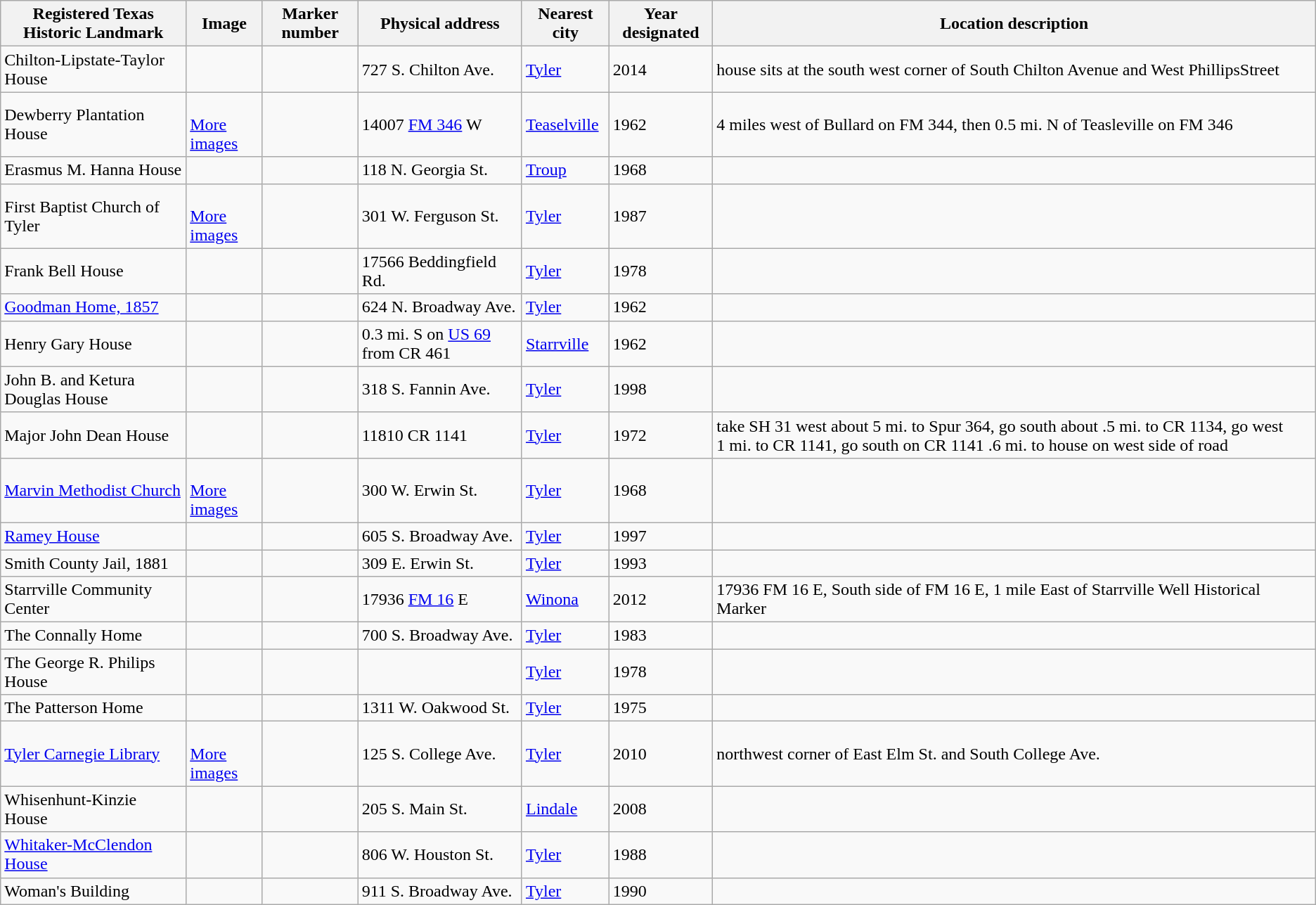<table class="wikitable sortable">
<tr>
<th>Registered Texas Historic Landmark</th>
<th>Image</th>
<th>Marker number</th>
<th>Physical address</th>
<th>Nearest city</th>
<th>Year designated</th>
<th>Location description</th>
</tr>
<tr>
<td>Chilton-Lipstate-Taylor House</td>
<td></td>
<td></td>
<td>727 S. Chilton Ave.<br></td>
<td><a href='#'>Tyler</a></td>
<td>2014</td>
<td>house sits at the south west corner of South Chilton Avenue and West PhillipsStreet</td>
</tr>
<tr>
<td>Dewberry Plantation House</td>
<td><br> <a href='#'>More images</a></td>
<td></td>
<td>14007 <a href='#'>FM 346</a> W<br></td>
<td><a href='#'>Teaselville</a></td>
<td>1962</td>
<td>4 miles west of Bullard on FM 344, then 0.5 mi. N of Teasleville on FM 346</td>
</tr>
<tr>
<td>Erasmus M. Hanna House</td>
<td></td>
<td></td>
<td>118 N. Georgia St.<br></td>
<td><a href='#'>Troup</a></td>
<td>1968</td>
<td></td>
</tr>
<tr>
<td>First Baptist Church of Tyler</td>
<td><br> <a href='#'>More images</a></td>
<td></td>
<td>301 W. Ferguson St.<br></td>
<td><a href='#'>Tyler</a></td>
<td>1987</td>
<td></td>
</tr>
<tr>
<td>Frank Bell House</td>
<td></td>
<td></td>
<td>17566 Beddingfield Rd.<br></td>
<td><a href='#'>Tyler</a></td>
<td>1978</td>
<td></td>
</tr>
<tr>
<td><a href='#'>Goodman Home, 1857</a></td>
<td></td>
<td></td>
<td>624 N. Broadway Ave.<br></td>
<td><a href='#'>Tyler</a></td>
<td>1962</td>
<td></td>
</tr>
<tr>
<td>Henry Gary House</td>
<td></td>
<td></td>
<td>0.3 mi. S on <a href='#'>US 69</a> from CR 461<br></td>
<td><a href='#'>Starrville</a></td>
<td>1962</td>
<td></td>
</tr>
<tr>
<td>John B. and Ketura Douglas House</td>
<td></td>
<td></td>
<td>318 S. Fannin Ave.<br></td>
<td><a href='#'>Tyler</a></td>
<td>1998</td>
<td></td>
</tr>
<tr>
<td>Major John Dean House</td>
<td></td>
<td></td>
<td>11810 CR 1141<br></td>
<td><a href='#'>Tyler</a></td>
<td>1972</td>
<td>take SH 31 west about 5 mi. to Spur 364, go south about .5 mi. to CR 1134, go west 1 mi. to CR 1141, go south on CR 1141 .6 mi. to house on west side of road</td>
</tr>
<tr>
<td><a href='#'>Marvin Methodist Church</a></td>
<td><br> <a href='#'>More images</a></td>
<td></td>
<td>300 W. Erwin St.<br></td>
<td><a href='#'>Tyler</a></td>
<td>1968</td>
<td></td>
</tr>
<tr>
<td><a href='#'>Ramey House</a></td>
<td></td>
<td></td>
<td>605 S. Broadway Ave.<br></td>
<td><a href='#'>Tyler</a></td>
<td>1997</td>
<td></td>
</tr>
<tr>
<td>Smith County Jail, 1881</td>
<td></td>
<td></td>
<td>309 E. Erwin St.<br></td>
<td><a href='#'>Tyler</a></td>
<td>1993</td>
<td></td>
</tr>
<tr>
<td>Starrville Community Center</td>
<td></td>
<td></td>
<td>17936 <a href='#'>FM 16</a> E<br></td>
<td><a href='#'>Winona</a></td>
<td>2012</td>
<td>17936 FM 16 E, South side of FM 16 E, 1 mile East of Starrville Well Historical Marker</td>
</tr>
<tr>
<td>The Connally Home</td>
<td></td>
<td></td>
<td>700 S. Broadway Ave.<br></td>
<td><a href='#'>Tyler</a></td>
<td>1983</td>
<td></td>
</tr>
<tr>
<td>The George R. Philips House</td>
<td></td>
<td></td>
<td></td>
<td><a href='#'>Tyler</a></td>
<td>1978</td>
<td></td>
</tr>
<tr>
<td>The Patterson Home</td>
<td></td>
<td></td>
<td>1311 W. Oakwood St.<br></td>
<td><a href='#'>Tyler</a></td>
<td>1975</td>
<td></td>
</tr>
<tr>
<td><a href='#'>Tyler Carnegie Library</a></td>
<td><br> <a href='#'>More images</a></td>
<td></td>
<td>125 S. College Ave.<br></td>
<td><a href='#'>Tyler</a></td>
<td>2010</td>
<td>northwest corner of East Elm St. and South College Ave.</td>
</tr>
<tr>
<td>Whisenhunt-Kinzie House</td>
<td></td>
<td></td>
<td>205 S. Main St.<br></td>
<td><a href='#'>Lindale</a></td>
<td>2008</td>
<td></td>
</tr>
<tr>
<td><a href='#'>Whitaker-McClendon House</a></td>
<td></td>
<td></td>
<td>806 W. Houston St.<br></td>
<td><a href='#'>Tyler</a></td>
<td>1988</td>
<td></td>
</tr>
<tr>
<td>Woman's Building</td>
<td></td>
<td></td>
<td>911 S. Broadway Ave.<br></td>
<td><a href='#'>Tyler</a></td>
<td>1990</td>
<td></td>
</tr>
</table>
